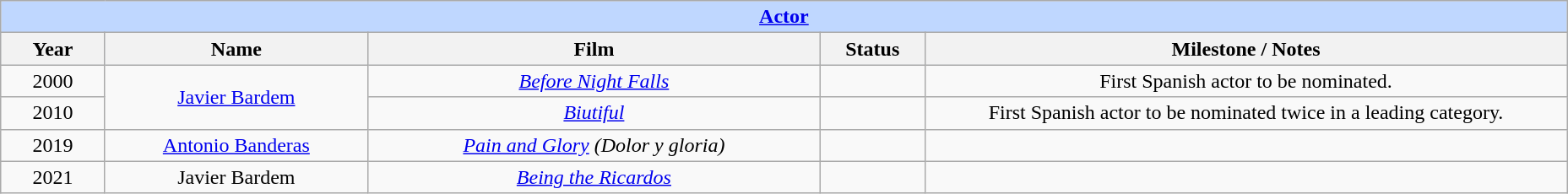<table class="wikitable" style="text-align: center">
<tr ---- bgcolor="#bfd7ff">
<td colspan=5 align=center><strong><a href='#'>Actor</a></strong></td>
</tr>
<tr ---- bgcolor="#ebf5ff">
<th width="75">Year</th>
<th width="200">Name</th>
<th width="350">Film</th>
<th width="75">Status</th>
<th width="500">Milestone / Notes</th>
</tr>
<tr>
<td style="text-align: center">2000</td>
<td rowspan="2"><a href='#'>Javier Bardem</a></td>
<td><em><a href='#'>Before Night Falls</a></em></td>
<td></td>
<td>First Spanish actor to be nominated.</td>
</tr>
<tr>
<td style="text-align: center">2010</td>
<td><em><a href='#'>Biutiful</a></em></td>
<td></td>
<td>First Spanish actor to be nominated twice in a leading category.</td>
</tr>
<tr>
<td style="text-align: center">2019</td>
<td><a href='#'>Antonio Banderas</a></td>
<td><em><a href='#'>Pain and Glory</a></em> <em>(Dolor y gloria)</em></td>
<td></td>
<td></td>
</tr>
<tr>
<td style="text-align: center">2021</td>
<td>Javier Bardem</td>
<td><em><a href='#'>Being the Ricardos</a></em></td>
<td></td>
<td></td>
</tr>
</table>
